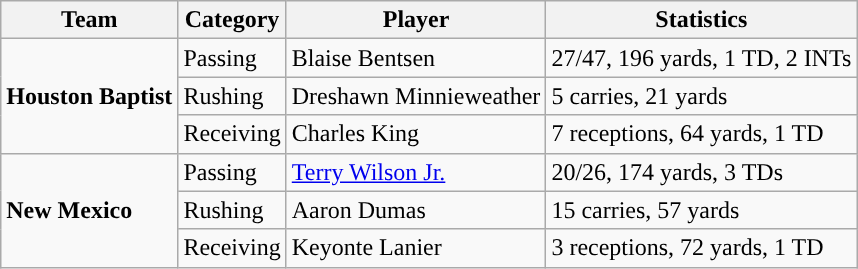<table class="wikitable" style="float: left;">
<tr>
<th>Team</th>
<th>Category</th>
<th>Player</th>
<th>Statistics</th>
</tr>
<tr>
<td rowspan=3><strong>Houston Baptist</strong></td>
<td>Passing</td>
<td>Blaise Bentsen</td>
<td>27/47, 196 yards, 1 TD, 2 INTs</td>
</tr>
<tr>
<td>Rushing</td>
<td>Dreshawn Minnieweather</td>
<td>5 carries, 21 yards</td>
</tr>
<tr>
<td>Receiving</td>
<td>Charles King</td>
<td>7 receptions, 64 yards, 1 TD</td>
</tr>
<tr>
<td rowspan=3><strong>New Mexico</strong></td>
<td>Passing</td>
<td><a href='#'>Terry Wilson Jr.</a></td>
<td>20/26, 174 yards, 3 TDs</td>
</tr>
<tr>
<td>Rushing</td>
<td>Aaron Dumas</td>
<td>15 carries, 57 yards</td>
</tr>
<tr>
<td>Receiving</td>
<td>Keyonte Lanier</td>
<td>3 receptions, 72 yards, 1 TD</td>
</tr>
</table>
